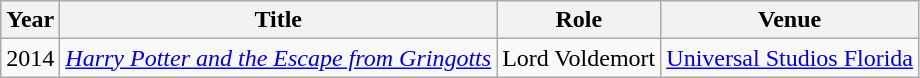<table class="wikitable">
<tr>
<th>Year</th>
<th>Title</th>
<th>Role</th>
<th>Venue</th>
</tr>
<tr>
<td>2014</td>
<td><em><a href='#'>Harry Potter and the Escape from Gringotts</a></em></td>
<td>Lord Voldemort</td>
<td><a href='#'>Universal Studios Florida</a></td>
</tr>
</table>
